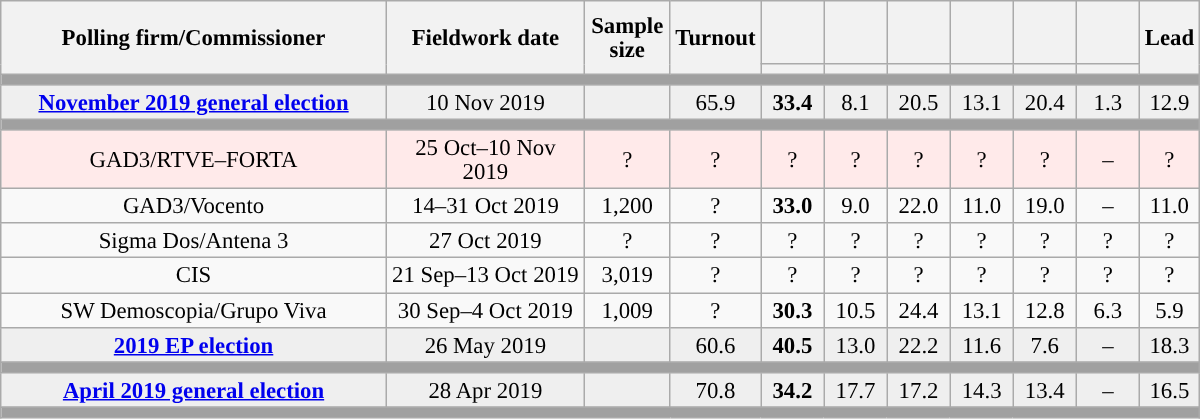<table class="wikitable collapsible collapsed" style="text-align:center; font-size:95%; line-height:16px;">
<tr style="height:42px;">
<th style="width:250px;" rowspan="2">Polling firm/Commissioner</th>
<th style="width:125px;" rowspan="2">Fieldwork date</th>
<th style="width:50px;" rowspan="2">Sample size</th>
<th style="width:45px;" rowspan="2">Turnout</th>
<th style="width:35px;"></th>
<th style="width:35px;"></th>
<th style="width:35px;"></th>
<th style="width:35px;"></th>
<th style="width:35px;"></th>
<th style="width:35px;"></th>
<th style="width:30px;" rowspan="2">Lead</th>
</tr>
<tr>
<th style="color:inherit;background:"></th>
<th style="color:inherit;background:"></th>
<th style="color:inherit;background:"></th>
<th style="color:inherit;background:"></th>
<th style="color:inherit;background:"></th>
<th style="color:inherit;background:"></th>
</tr>
<tr>
<td colspan="11" style="background:#A0A0A0"></td>
</tr>
<tr style="background:#EFEFEF;">
<td><strong><a href='#'>November 2019 general election</a></strong></td>
<td>10 Nov 2019</td>
<td></td>
<td>65.9</td>
<td><strong>33.4</strong><br></td>
<td>8.1<br></td>
<td>20.5<br></td>
<td>13.1<br></td>
<td>20.4<br></td>
<td>1.3<br></td>
<td style="background:">12.9</td>
</tr>
<tr>
<td colspan="11" style="background:#A0A0A0"></td>
</tr>
<tr style="background:#FFEAEA;">
<td>GAD3/RTVE–FORTA</td>
<td>25 Oct–10 Nov 2019</td>
<td>?</td>
<td>?</td>
<td>?<br></td>
<td>?<br></td>
<td>?<br></td>
<td>?<br></td>
<td>?<br></td>
<td>–</td>
<td style="background:">?</td>
</tr>
<tr>
<td>GAD3/Vocento</td>
<td>14–31 Oct 2019</td>
<td>1,200</td>
<td>?</td>
<td><strong>33.0</strong><br></td>
<td>9.0<br></td>
<td>22.0<br></td>
<td>11.0<br></td>
<td>19.0<br></td>
<td>–</td>
<td style="background:">11.0</td>
</tr>
<tr>
<td>Sigma Dos/Antena 3</td>
<td>27 Oct 2019</td>
<td>?</td>
<td>?</td>
<td>?<br></td>
<td>?<br></td>
<td>?<br></td>
<td>?<br></td>
<td>?<br></td>
<td>?<br></td>
<td style="background:">?</td>
</tr>
<tr>
<td>CIS</td>
<td>21 Sep–13 Oct 2019</td>
<td>3,019</td>
<td>?</td>
<td>?<br></td>
<td>?<br></td>
<td>?<br></td>
<td>?<br></td>
<td>?<br></td>
<td>?<br></td>
<td style="background:">?</td>
</tr>
<tr>
<td>SW Demoscopia/Grupo Viva</td>
<td>30 Sep–4 Oct 2019</td>
<td>1,009</td>
<td>?</td>
<td><strong>30.3</strong><br></td>
<td>10.5<br></td>
<td>24.4<br></td>
<td>13.1<br></td>
<td>12.8<br></td>
<td>6.3<br></td>
<td style="background:">5.9</td>
</tr>
<tr style="background:#EFEFEF;">
<td><strong><a href='#'>2019 EP election</a></strong></td>
<td>26 May 2019</td>
<td></td>
<td>60.6</td>
<td><strong>40.5</strong><br></td>
<td>13.0<br></td>
<td>22.2<br></td>
<td>11.6<br></td>
<td>7.6<br></td>
<td>–</td>
<td style="background:">18.3</td>
</tr>
<tr>
<td colspan="11" style="background:#A0A0A0"></td>
</tr>
<tr style="background:#EFEFEF;">
<td><strong><a href='#'>April 2019 general election</a></strong></td>
<td>28 Apr 2019</td>
<td></td>
<td>70.8</td>
<td><strong>34.2</strong><br></td>
<td>17.7<br></td>
<td>17.2<br></td>
<td>14.3<br></td>
<td>13.4<br></td>
<td>–</td>
<td style="background:">16.5</td>
</tr>
<tr>
<td colspan="11" style="background:#A0A0A0"></td>
</tr>
</table>
